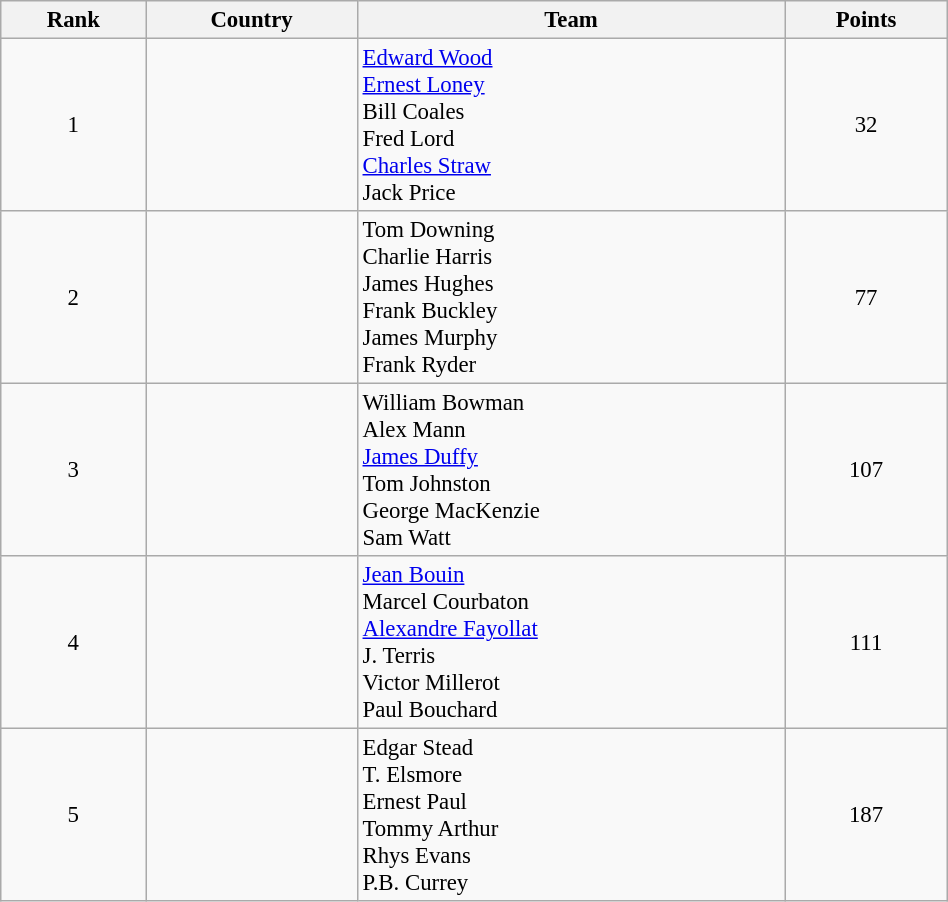<table class="wikitable sortable" style=" text-align:center; font-size:95%;" width="50%">
<tr>
<th>Rank</th>
<th>Country</th>
<th>Team</th>
<th>Points</th>
</tr>
<tr>
<td align=center>1</td>
<td align=left></td>
<td align=left><a href='#'>Edward Wood</a><br><a href='#'>Ernest Loney</a><br>Bill Coales<br>Fred Lord<br><a href='#'>Charles Straw</a><br>Jack Price</td>
<td>32</td>
</tr>
<tr>
<td align=center>2</td>
<td align=left></td>
<td align=left>Tom Downing<br>Charlie Harris<br>James Hughes<br>Frank Buckley<br>James Murphy<br>Frank Ryder</td>
<td>77</td>
</tr>
<tr>
<td align=center>3</td>
<td align=left></td>
<td align=left>William Bowman<br>Alex Mann<br><a href='#'>James Duffy</a><br>Tom Johnston<br>George MacKenzie<br>Sam Watt</td>
<td>107</td>
</tr>
<tr>
<td align=center>4</td>
<td align=left></td>
<td align=left><a href='#'>Jean Bouin</a><br>Marcel Courbaton<br><a href='#'>Alexandre Fayollat</a><br>J. Terris<br>Victor Millerot<br>Paul Bouchard</td>
<td>111</td>
</tr>
<tr>
<td align=center>5</td>
<td align=left></td>
<td align=left>Edgar Stead<br>T. Elsmore<br>Ernest Paul<br>Tommy Arthur<br>Rhys Evans<br>P.B. Currey</td>
<td>187</td>
</tr>
</table>
